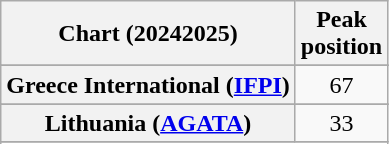<table class="wikitable sortable plainrowheaders" style="text-align:center">
<tr>
<th scope="col">Chart (20242025)</th>
<th scope="col">Peak<br>position</th>
</tr>
<tr>
</tr>
<tr>
</tr>
<tr>
<th scope="row">Greece International (<a href='#'>IFPI</a>)</th>
<td>67</td>
</tr>
<tr>
</tr>
<tr>
<th scope="row">Lithuania (<a href='#'>AGATA</a>)</th>
<td>33</td>
</tr>
<tr>
</tr>
<tr>
</tr>
<tr>
</tr>
<tr>
</tr>
<tr>
</tr>
</table>
